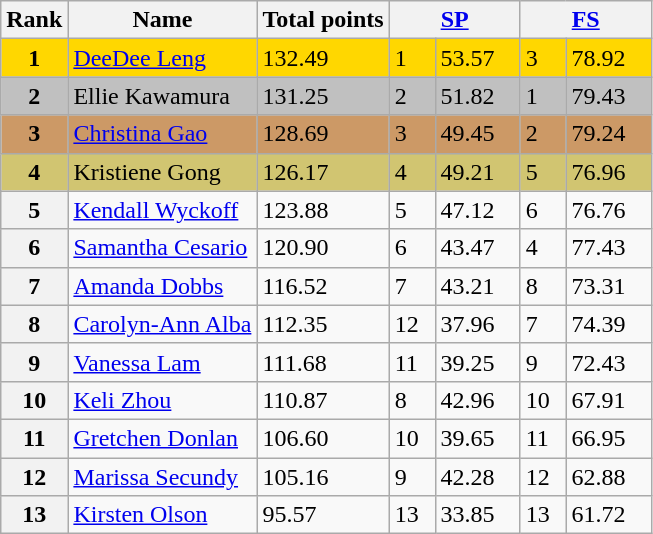<table class="wikitable sortable">
<tr>
<th>Rank</th>
<th>Name</th>
<th>Total points</th>
<th colspan="2" width="80px"><a href='#'>SP</a></th>
<th colspan="2" width="80px"><a href='#'>FS</a></th>
</tr>
<tr bgcolor="gold">
<td align="center"><strong>1</strong></td>
<td><a href='#'>DeeDee Leng</a></td>
<td>132.49</td>
<td>1</td>
<td>53.57</td>
<td>3</td>
<td>78.92</td>
</tr>
<tr bgcolor="silver">
<td align="center"><strong>2</strong></td>
<td>Ellie Kawamura</td>
<td>131.25</td>
<td>2</td>
<td>51.82</td>
<td>1</td>
<td>79.43</td>
</tr>
<tr bgcolor="cc9966">
<td align="center"><strong>3</strong></td>
<td><a href='#'>Christina Gao</a></td>
<td>128.69</td>
<td>3</td>
<td>49.45</td>
<td>2</td>
<td>79.24</td>
</tr>
<tr bgcolor="#d1c571">
<td align="center"><strong>4</strong></td>
<td>Kristiene Gong</td>
<td>126.17</td>
<td>4</td>
<td>49.21</td>
<td>5</td>
<td>76.96</td>
</tr>
<tr>
<th>5</th>
<td><a href='#'>Kendall Wyckoff</a></td>
<td>123.88</td>
<td>5</td>
<td>47.12</td>
<td>6</td>
<td>76.76</td>
</tr>
<tr>
<th>6</th>
<td><a href='#'>Samantha Cesario</a></td>
<td>120.90</td>
<td>6</td>
<td>43.47</td>
<td>4</td>
<td>77.43</td>
</tr>
<tr>
<th>7</th>
<td><a href='#'>Amanda Dobbs</a></td>
<td>116.52</td>
<td>7</td>
<td>43.21</td>
<td>8</td>
<td>73.31</td>
</tr>
<tr>
<th>8</th>
<td><a href='#'>Carolyn-Ann Alba</a></td>
<td>112.35</td>
<td>12</td>
<td>37.96</td>
<td>7</td>
<td>74.39</td>
</tr>
<tr>
<th>9</th>
<td><a href='#'>Vanessa Lam</a></td>
<td>111.68</td>
<td>11</td>
<td>39.25</td>
<td>9</td>
<td>72.43</td>
</tr>
<tr>
<th>10</th>
<td><a href='#'>Keli Zhou</a></td>
<td>110.87</td>
<td>8</td>
<td>42.96</td>
<td>10</td>
<td>67.91</td>
</tr>
<tr>
<th>11</th>
<td><a href='#'>Gretchen Donlan</a></td>
<td>106.60</td>
<td>10</td>
<td>39.65</td>
<td>11</td>
<td>66.95</td>
</tr>
<tr>
<th>12</th>
<td><a href='#'>Marissa Secundy</a></td>
<td>105.16</td>
<td>9</td>
<td>42.28</td>
<td>12</td>
<td>62.88</td>
</tr>
<tr>
<th>13</th>
<td><a href='#'>Kirsten Olson</a></td>
<td>95.57</td>
<td>13</td>
<td>33.85</td>
<td>13</td>
<td>61.72</td>
</tr>
</table>
